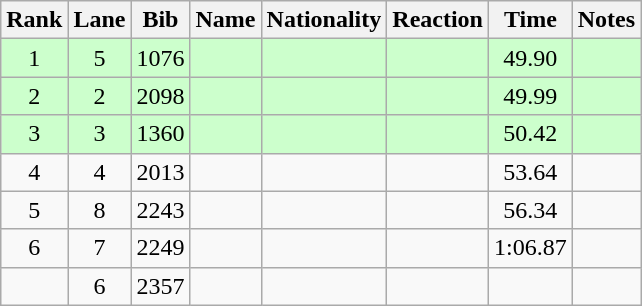<table class="wikitable sortable" style="text-align:center">
<tr>
<th>Rank</th>
<th>Lane</th>
<th>Bib</th>
<th>Name</th>
<th>Nationality</th>
<th>Reaction</th>
<th>Time</th>
<th>Notes</th>
</tr>
<tr bgcolor=ccffcc>
<td>1</td>
<td>5</td>
<td>1076</td>
<td align=left></td>
<td align=left></td>
<td></td>
<td>49.90</td>
<td><strong></strong></td>
</tr>
<tr bgcolor=ccffcc>
<td>2</td>
<td>2</td>
<td>2098</td>
<td align=left></td>
<td align=left></td>
<td></td>
<td>49.99</td>
<td><strong></strong></td>
</tr>
<tr bgcolor=ccffcc>
<td>3</td>
<td>3</td>
<td>1360</td>
<td align=left></td>
<td align=left></td>
<td></td>
<td>50.42</td>
<td><strong></strong></td>
</tr>
<tr>
<td>4</td>
<td>4</td>
<td>2013</td>
<td align=left></td>
<td align=left></td>
<td></td>
<td>53.64</td>
<td></td>
</tr>
<tr>
<td>5</td>
<td>8</td>
<td>2243</td>
<td align=left></td>
<td align=left></td>
<td></td>
<td>56.34</td>
<td></td>
</tr>
<tr>
<td>6</td>
<td>7</td>
<td>2249</td>
<td align=left></td>
<td align=left></td>
<td></td>
<td>1:06.87</td>
<td></td>
</tr>
<tr>
<td></td>
<td>6</td>
<td>2357</td>
<td align=left></td>
<td align=left></td>
<td></td>
<td></td>
<td><strong></strong></td>
</tr>
</table>
